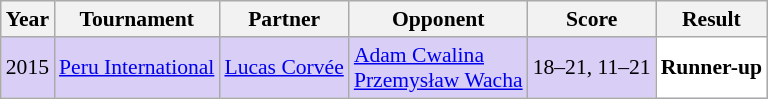<table class="sortable wikitable" style="font-size: 90%;">
<tr>
<th>Year</th>
<th>Tournament</th>
<th>Partner</th>
<th>Opponent</th>
<th>Score</th>
<th>Result</th>
</tr>
<tr style="background:#D8CEF6">
<td align="center">2015</td>
<td align="left"><a href='#'>Peru International</a></td>
<td align="left"> <a href='#'>Lucas Corvée</a></td>
<td align="left"> <a href='#'>Adam Cwalina</a><br> <a href='#'>Przemysław Wacha</a></td>
<td align="left">18–21, 11–21</td>
<td style="text-align:left; background:white"> <strong>Runner-up</strong></td>
</tr>
</table>
